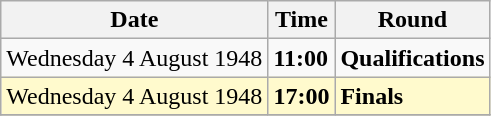<table class="wikitable">
<tr>
<th>Date</th>
<th>Time</th>
<th>Round</th>
</tr>
<tr>
<td>Wednesday 4 August 1948</td>
<td><strong>11:00</strong></td>
<td><strong>Qualifications</strong></td>
</tr>
<tr>
<td style=background:lemonchiffon>Wednesday 4 August 1948</td>
<td style=background:lemonchiffon><strong>17:00</strong></td>
<td style=background:lemonchiffon><strong>Finals</strong></td>
</tr>
<tr>
</tr>
</table>
